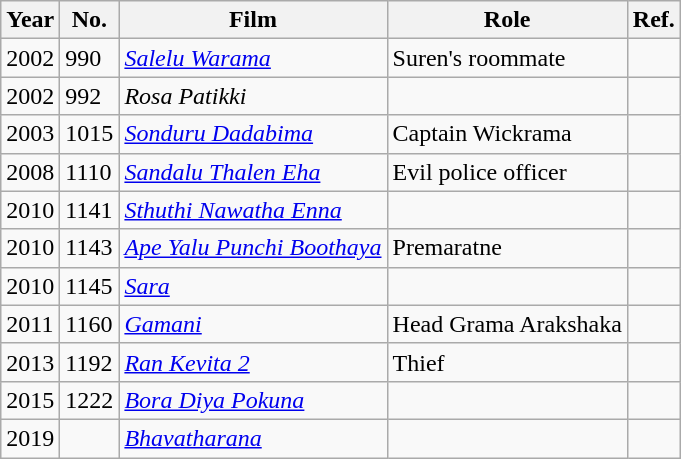<table class="wikitable">
<tr>
<th>Year</th>
<th>No.</th>
<th>Film</th>
<th>Role</th>
<th>Ref.</th>
</tr>
<tr>
<td>2002</td>
<td>990</td>
<td><em><a href='#'>Salelu Warama</a></em></td>
<td>Suren's roommate</td>
<td></td>
</tr>
<tr>
<td>2002</td>
<td>992</td>
<td><em>Rosa Patikki</em></td>
<td></td>
<td></td>
</tr>
<tr>
<td>2003</td>
<td>1015</td>
<td><em><a href='#'>Sonduru Dadabima</a></em></td>
<td>Captain Wickrama</td>
<td></td>
</tr>
<tr>
<td>2008</td>
<td>1110</td>
<td><em><a href='#'>Sandalu Thalen Eha</a></em></td>
<td>Evil police officer</td>
<td></td>
</tr>
<tr>
<td>2010</td>
<td>1141</td>
<td><em><a href='#'>Sthuthi Nawatha Enna</a></em></td>
<td></td>
<td></td>
</tr>
<tr>
<td>2010</td>
<td>1143</td>
<td><em><a href='#'>Ape Yalu Punchi Boothaya</a></em></td>
<td>Premaratne</td>
<td></td>
</tr>
<tr>
<td>2010</td>
<td>1145</td>
<td><em><a href='#'>Sara</a></em></td>
<td></td>
<td></td>
</tr>
<tr>
<td>2011</td>
<td>1160</td>
<td><em><a href='#'>Gamani</a></em></td>
<td>Head Grama Arakshaka</td>
<td></td>
</tr>
<tr>
<td>2013</td>
<td>1192</td>
<td><em><a href='#'>Ran Kevita 2</a></em></td>
<td>Thief</td>
<td></td>
</tr>
<tr>
<td>2015</td>
<td>1222</td>
<td><em><a href='#'>Bora Diya Pokuna</a></em></td>
<td></td>
<td></td>
</tr>
<tr>
<td>2019</td>
<td></td>
<td><em><a href='#'>Bhavatharana</a></em></td>
<td></td>
<td></td>
</tr>
</table>
